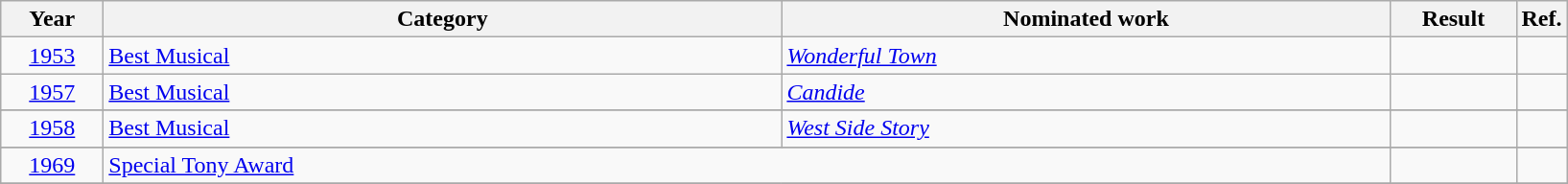<table class=wikitable>
<tr>
<th scope="col" style="width:4em;">Year</th>
<th scope="col" style="width:29em;">Category</th>
<th scope="col" style="width:26em;">Nominated work</th>
<th scope="col" style="width:5em;">Result</th>
<th>Ref.</th>
</tr>
<tr>
<td style="text-align:center;"><a href='#'>1953</a></td>
<td><a href='#'>Best Musical</a></td>
<td><em><a href='#'>Wonderful Town</a></em></td>
<td></td>
<td></td>
</tr>
<tr>
<td style="text-align:center;"><a href='#'>1957</a></td>
<td><a href='#'>Best Musical</a></td>
<td><em><a href='#'>Candide</a></em></td>
<td></td>
<td></td>
</tr>
<tr>
</tr>
<tr>
<td style="text-align:center;"><a href='#'>1958</a></td>
<td><a href='#'>Best Musical</a></td>
<td><em><a href='#'>West Side Story</a></em></td>
<td></td>
<td></td>
</tr>
<tr>
</tr>
<tr>
<td style="text-align:center;"><a href='#'>1969</a></td>
<td colspan=2><a href='#'>Special Tony Award</a></td>
<td></td>
<td></td>
</tr>
<tr>
</tr>
</table>
